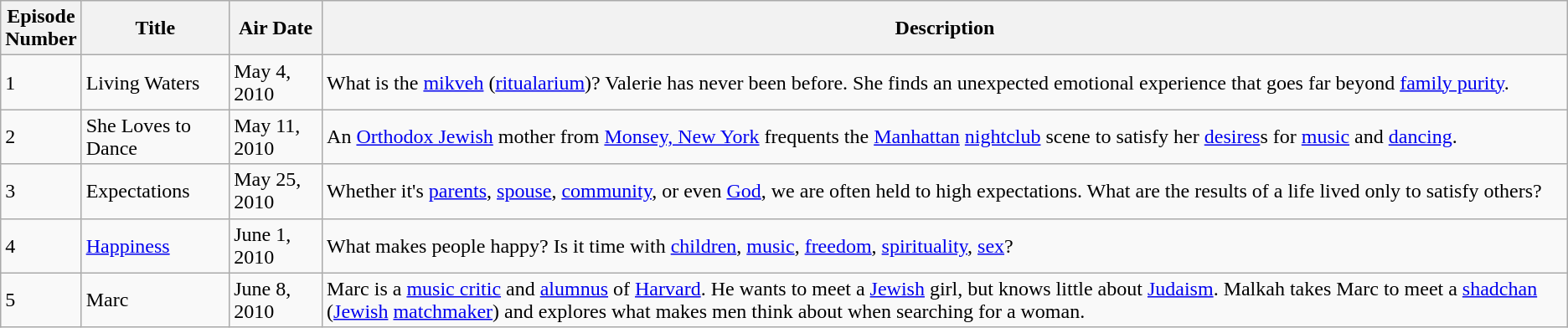<table class="wikitable">
<tr>
<th>Episode<br>Number</th>
<th>Title</th>
<th>Air Date</th>
<th>Description</th>
</tr>
<tr>
<td>1</td>
<td>Living Waters</td>
<td>May 4, 2010</td>
<td>What is the <a href='#'>mikveh</a> (<a href='#'>ritualarium</a>)? Valerie has never been before. She finds an unexpected emotional experience that goes far beyond <a href='#'>family purity</a>.</td>
</tr>
<tr>
<td>2</td>
<td>She Loves to Dance</td>
<td>May 11, 2010</td>
<td>An <a href='#'>Orthodox Jewish</a> mother from <a href='#'>Monsey, New York</a> frequents the <a href='#'>Manhattan</a> <a href='#'>nightclub</a> scene to satisfy her <a href='#'>desires</a>s for <a href='#'>music</a> and <a href='#'>dancing</a>.</td>
</tr>
<tr>
<td>3</td>
<td>Expectations</td>
<td>May 25, 2010</td>
<td>Whether it's <a href='#'>parents</a>, <a href='#'>spouse</a>, <a href='#'>community</a>, or even <a href='#'>God</a>, we are often held to high expectations. What are the results of a life lived only to satisfy others?</td>
</tr>
<tr>
<td>4</td>
<td><a href='#'>Happiness</a></td>
<td>June 1, 2010</td>
<td>What makes people happy? Is it time with <a href='#'>children</a>, <a href='#'>music</a>, <a href='#'>freedom</a>, <a href='#'>spirituality</a>, <a href='#'>sex</a>?</td>
</tr>
<tr>
<td>5</td>
<td>Marc</td>
<td>June 8, 2010</td>
<td>Marc is a <a href='#'>music critic</a> and <a href='#'>alumnus</a> of <a href='#'>Harvard</a>. He wants to meet a <a href='#'>Jewish</a> girl, but knows little about <a href='#'>Judaism</a>. Malkah takes Marc to meet a <a href='#'>shadchan</a> (<a href='#'>Jewish</a> <a href='#'>matchmaker</a>) and explores what makes men think about when searching for a woman.</td>
</tr>
</table>
